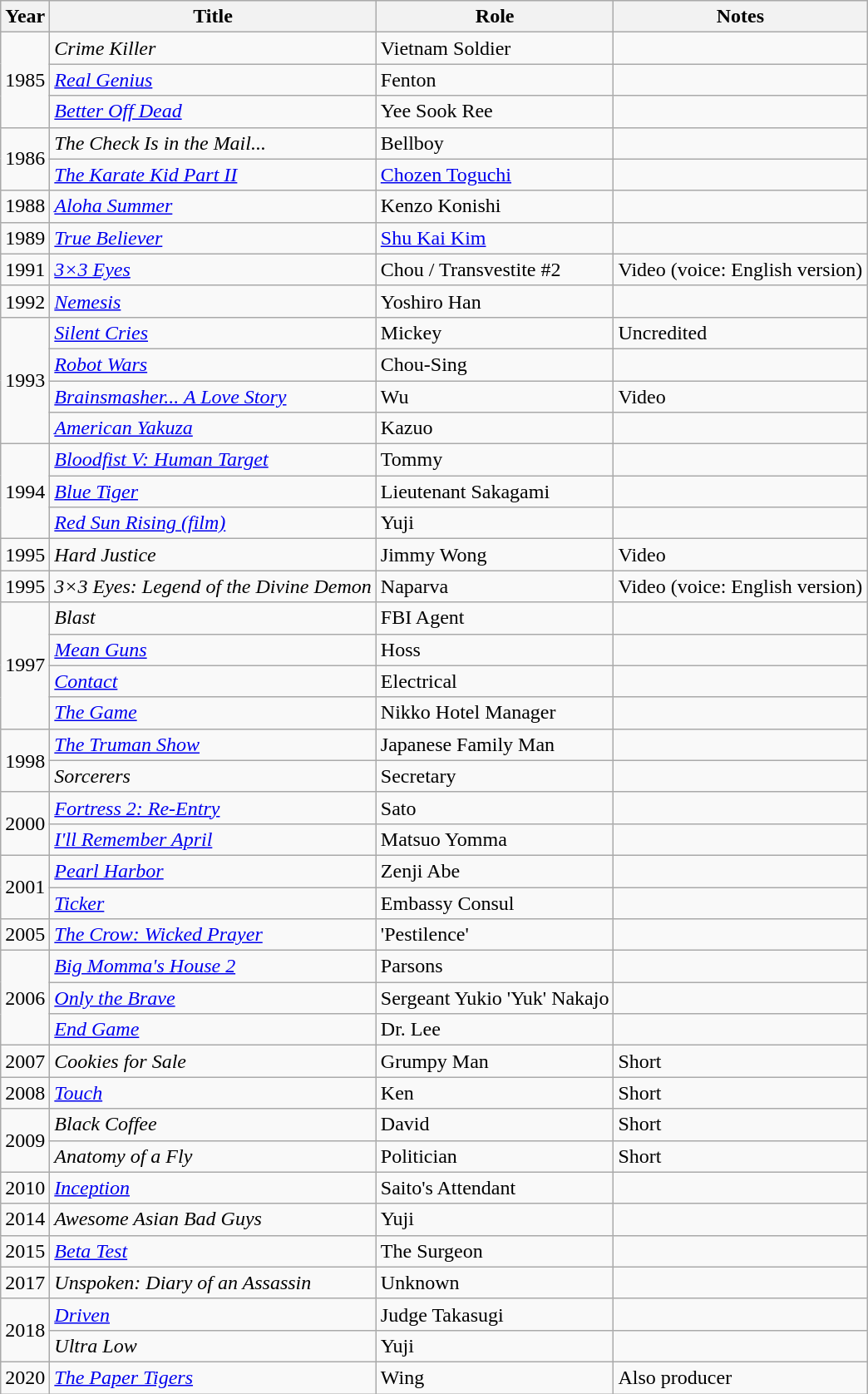<table class="wikitable sortable" 100%>
<tr>
<th>Year</th>
<th>Title</th>
<th>Role</th>
<th>Notes</th>
</tr>
<tr>
<td rowspan="3">1985</td>
<td><em>Crime Killer</em></td>
<td>Vietnam Soldier</td>
<td></td>
</tr>
<tr>
<td><em><a href='#'>Real Genius</a></em></td>
<td>Fenton</td>
<td></td>
</tr>
<tr>
<td><em><a href='#'>Better Off Dead</a></em></td>
<td>Yee Sook Ree</td>
<td></td>
</tr>
<tr>
<td rowspan="2">1986</td>
<td><em>The Check Is in the Mail...</em></td>
<td>Bellboy</td>
<td></td>
</tr>
<tr>
<td><em><a href='#'>The Karate Kid Part II</a></em></td>
<td><a href='#'>Chozen Toguchi</a></td>
<td></td>
</tr>
<tr>
<td>1988</td>
<td><em><a href='#'>Aloha Summer</a></em></td>
<td>Kenzo Konishi</td>
<td></td>
</tr>
<tr>
<td>1989</td>
<td><em><a href='#'>True Believer</a></em></td>
<td><a href='#'>Shu Kai Kim</a></td>
<td></td>
</tr>
<tr>
<td>1991</td>
<td><em><a href='#'>3×3 Eyes</a></em></td>
<td>Chou / Transvestite #2</td>
<td>Video (voice: English version)</td>
</tr>
<tr>
<td>1992</td>
<td><em><a href='#'>Nemesis</a></em></td>
<td>Yoshiro Han</td>
<td></td>
</tr>
<tr>
<td rowspan="4">1993</td>
<td><em><a href='#'>Silent Cries</a></em></td>
<td>Mickey</td>
<td>Uncredited</td>
</tr>
<tr>
<td><em><a href='#'>Robot Wars</a></em></td>
<td>Chou-Sing</td>
<td></td>
</tr>
<tr>
<td><em><a href='#'>Brainsmasher... A Love Story</a></em></td>
<td>Wu</td>
<td>Video</td>
</tr>
<tr>
<td><em><a href='#'>American Yakuza</a></em></td>
<td>Kazuo</td>
<td></td>
</tr>
<tr>
<td rowspan="3">1994</td>
<td><em><a href='#'>Bloodfist V: Human Target</a></em></td>
<td>Tommy</td>
<td></td>
</tr>
<tr>
<td><em><a href='#'>Blue Tiger</a></em></td>
<td>Lieutenant Sakagami</td>
<td></td>
</tr>
<tr>
<td><em><a href='#'>Red Sun Rising (film)</a></em></td>
<td>Yuji</td>
<td></td>
</tr>
<tr>
<td>1995</td>
<td><em>Hard Justice</em></td>
<td>Jimmy Wong</td>
<td>Video</td>
</tr>
<tr>
<td>1995</td>
<td><em>3×3 Eyes: Legend of the Divine Demon</em></td>
<td>Naparva</td>
<td>Video (voice: English version)</td>
</tr>
<tr>
<td rowspan="4">1997</td>
<td><em>Blast</em></td>
<td>FBI Agent</td>
<td></td>
</tr>
<tr>
<td><em><a href='#'>Mean Guns</a></em></td>
<td>Hoss</td>
<td></td>
</tr>
<tr>
<td><em><a href='#'>Contact</a></em></td>
<td>Electrical</td>
<td></td>
</tr>
<tr>
<td><em><a href='#'>The Game</a></em></td>
<td>Nikko Hotel Manager</td>
<td></td>
</tr>
<tr>
<td rowspan="2">1998</td>
<td><em><a href='#'>The Truman Show</a></em></td>
<td>Japanese Family Man</td>
<td></td>
</tr>
<tr>
<td><em>Sorcerers</em></td>
<td>Secretary</td>
<td></td>
</tr>
<tr>
<td rowspan="2">2000</td>
<td><em><a href='#'>Fortress 2: Re-Entry</a></em></td>
<td>Sato</td>
<td></td>
</tr>
<tr>
<td><em><a href='#'>I'll Remember April</a></em></td>
<td>Matsuo Yomma</td>
<td></td>
</tr>
<tr>
<td rowspan="2">2001</td>
<td><em><a href='#'>Pearl Harbor</a></em></td>
<td>Zenji Abe</td>
<td></td>
</tr>
<tr>
<td><em><a href='#'>Ticker</a></em></td>
<td>Embassy Consul</td>
<td></td>
</tr>
<tr>
<td>2005</td>
<td><em><a href='#'>The Crow: Wicked Prayer</a></em></td>
<td>'Pestilence'</td>
<td></td>
</tr>
<tr>
<td rowspan="3">2006</td>
<td><em><a href='#'>Big Momma's House 2</a></em></td>
<td>Parsons</td>
<td></td>
</tr>
<tr>
<td><em><a href='#'>Only the Brave</a></em></td>
<td>Sergeant Yukio 'Yuk' Nakajo</td>
<td></td>
</tr>
<tr>
<td><em><a href='#'>End Game</a></em></td>
<td>Dr. Lee</td>
<td></td>
</tr>
<tr>
<td>2007</td>
<td><em>Cookies for Sale</em></td>
<td>Grumpy Man</td>
<td>Short</td>
</tr>
<tr>
<td>2008</td>
<td><em><a href='#'>Touch</a></em></td>
<td>Ken</td>
<td>Short</td>
</tr>
<tr>
<td rowspan="2">2009</td>
<td><em>Black Coffee</em></td>
<td>David</td>
<td>Short</td>
</tr>
<tr>
<td><em>Anatomy of a Fly</em></td>
<td>Politician</td>
<td>Short</td>
</tr>
<tr>
<td>2010</td>
<td><em><a href='#'>Inception</a></em></td>
<td>Saito's Attendant</td>
<td></td>
</tr>
<tr>
<td>2014</td>
<td><em>Awesome Asian Bad Guys</em></td>
<td>Yuji</td>
<td></td>
</tr>
<tr>
<td>2015</td>
<td><em><a href='#'>Beta Test</a></em></td>
<td>The Surgeon</td>
<td></td>
</tr>
<tr>
<td>2017</td>
<td><em>Unspoken: Diary of an Assassin</em></td>
<td>Unknown</td>
<td></td>
</tr>
<tr>
<td rowspan="2">2018</td>
<td><em><a href='#'>Driven</a></em></td>
<td>Judge Takasugi</td>
<td></td>
</tr>
<tr>
<td><em>Ultra Low</em></td>
<td>Yuji</td>
<td></td>
</tr>
<tr>
<td>2020</td>
<td><em><a href='#'>The Paper Tigers</a></em></td>
<td>Wing</td>
<td>Also producer</td>
</tr>
</table>
